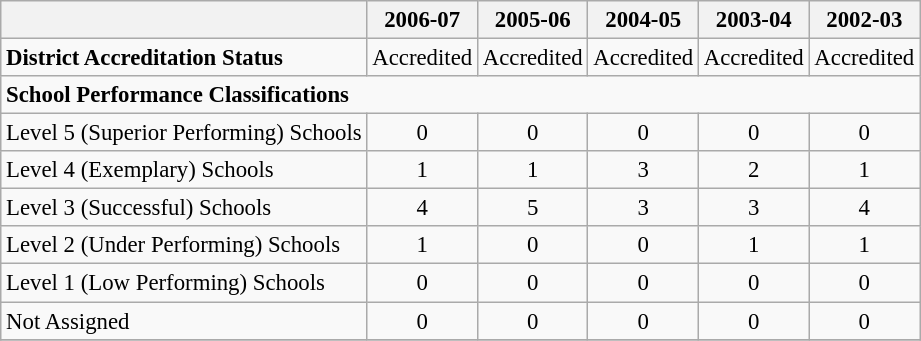<table class="wikitable" style="font-size: 95%;">
<tr>
<th></th>
<th>2006-07</th>
<th>2005-06</th>
<th>2004-05</th>
<th>2003-04</th>
<th>2002-03</th>
</tr>
<tr>
<td align="left"><strong>District Accreditation Status</strong></td>
<td align="center">Accredited</td>
<td align="center">Accredited</td>
<td align="center">Accredited</td>
<td align="center">Accredited</td>
<td align="center">Accredited</td>
</tr>
<tr>
<td align="left" colspan="6"><strong>School Performance Classifications</strong></td>
</tr>
<tr>
<td align="left">Level 5 (Superior Performing) Schools</td>
<td align="center">0</td>
<td align="center">0</td>
<td align="center">0</td>
<td align="center">0</td>
<td align="center">0</td>
</tr>
<tr>
<td align="left">Level 4 (Exemplary) Schools</td>
<td align="center">1</td>
<td align="center">1</td>
<td align="center">3</td>
<td align="center">2</td>
<td align="center">1</td>
</tr>
<tr>
<td align="left">Level 3 (Successful) Schools</td>
<td align="center">4</td>
<td align="center">5</td>
<td align="center">3</td>
<td align="center">3</td>
<td align="center">4</td>
</tr>
<tr>
<td align="left">Level 2 (Under Performing) Schools</td>
<td align="center">1</td>
<td align="center">0</td>
<td align="center">0</td>
<td align="center">1</td>
<td align="center">1</td>
</tr>
<tr>
<td align="left">Level 1 (Low Performing) Schools</td>
<td align="center">0</td>
<td align="center">0</td>
<td align="center">0</td>
<td align="center">0</td>
<td align="center">0</td>
</tr>
<tr>
<td align="left">Not Assigned</td>
<td align="center">0</td>
<td align="center">0</td>
<td align="center">0</td>
<td align="center">0</td>
<td align="center">0</td>
</tr>
<tr>
</tr>
</table>
